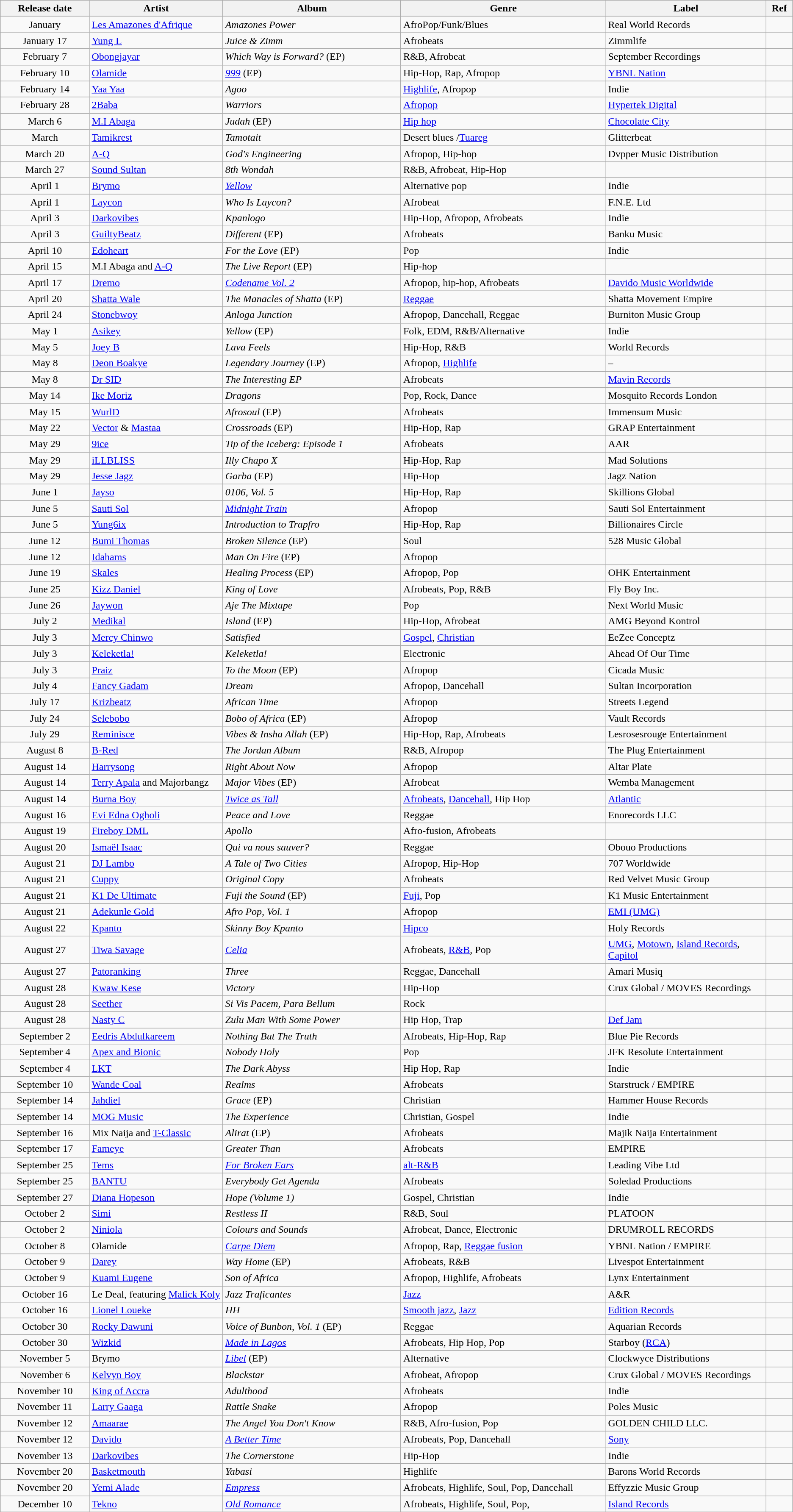<table class="wikitable">
<tr>
<th style="width:10%;">Release date</th>
<th style="width:15%;">Artist</th>
<th style="width:20%;">Album</th>
<th style="width:23%;">Genre</th>
<th style="width:18%;">Label</th>
<th style="width:3%;">Ref</th>
</tr>
<tr>
<td style="text-align:center;">January</td>
<td><a href='#'>Les Amazones d'Afrique</a></td>
<td><em>Amazones Power </em></td>
<td>AfroPop/Funk/Blues</td>
<td>Real World Records</td>
<td></td>
</tr>
<tr>
<td style="text-align:center;">January 17</td>
<td><a href='#'>Yung L</a></td>
<td><em>Juice & Zimm</em></td>
<td>Afrobeats</td>
<td>Zimmlife</td>
<td></td>
</tr>
<tr>
<td style="text-align:center;">February 7</td>
<td><a href='#'>Obongjayar</a></td>
<td><em>Which Way is Forward?</em> (EP)</td>
<td>R&B, Afrobeat</td>
<td>September Recordings</td>
<td></td>
</tr>
<tr>
<td style="text-align:center;">February 10</td>
<td><a href='#'>Olamide</a></td>
<td><em><a href='#'>999</a></em> (EP)</td>
<td>Hip-Hop, Rap, Afropop</td>
<td><a href='#'>YBNL Nation</a></td>
<td></td>
</tr>
<tr>
<td style="text-align:center;">February 14</td>
<td><a href='#'>Yaa Yaa</a></td>
<td><em>Agoo</em></td>
<td><a href='#'>Highlife</a>, Afropop</td>
<td>Indie</td>
<td></td>
</tr>
<tr>
<td style="text-align:center;">February 28</td>
<td><a href='#'>2Baba</a></td>
<td><em>Warriors</em></td>
<td><a href='#'>Afropop</a></td>
<td><a href='#'>Hypertek Digital</a></td>
<td></td>
</tr>
<tr>
<td style="text-align:center;">March 6</td>
<td><a href='#'>M.I Abaga</a></td>
<td><em>Judah</em> (EP)</td>
<td><a href='#'>Hip hop</a></td>
<td><a href='#'>Chocolate City</a></td>
<td></td>
</tr>
<tr>
<td style="text-align:center;">March</td>
<td><a href='#'>Tamikrest</a></td>
<td><em>Tamotait</em></td>
<td>Desert blues /<a href='#'>Tuareg</a></td>
<td>Glitterbeat</td>
<td></td>
</tr>
<tr>
<td style="text-align:center;">March 20</td>
<td><a href='#'>A-Q</a></td>
<td><em>God's Engineering</em></td>
<td>Afropop, Hip-hop</td>
<td>Dvpper Music Distribution</td>
<td></td>
</tr>
<tr>
<td style="text-align:center;">March 27</td>
<td><a href='#'>Sound Sultan</a></td>
<td><em>8th Wondah</em></td>
<td>R&B, Afrobeat, Hip-Hop</td>
<td></td>
<td></td>
</tr>
<tr>
<td style="text-align:center;">April 1</td>
<td><a href='#'>Brymo</a></td>
<td><em><a href='#'>Yellow</a></em></td>
<td>Alternative pop</td>
<td>Indie</td>
<td></td>
</tr>
<tr>
<td style="text-align:center;">April 1</td>
<td><a href='#'>Laycon</a></td>
<td><em>Who Is Laycon?</em></td>
<td>Afrobeat</td>
<td>F.N.E. Ltd</td>
<td></td>
</tr>
<tr>
<td style="text-align:center;">April 3</td>
<td><a href='#'>Darkovibes</a></td>
<td><em>Kpanlogo</em></td>
<td>Hip-Hop, Afropop, Afrobeats</td>
<td>Indie</td>
<td></td>
</tr>
<tr>
<td style="text-align:center;">April 3</td>
<td><a href='#'>GuiltyBeatz</a></td>
<td><em>Different</em> (EP)</td>
<td>Afrobeats</td>
<td>Banku Music</td>
<td></td>
</tr>
<tr>
<td style="text-align:center;">April 10</td>
<td><a href='#'>Edoheart</a></td>
<td><em>For the Love</em> (EP)</td>
<td>Pop</td>
<td>Indie</td>
<td></td>
</tr>
<tr>
<td style="text-align:center;">April 15</td>
<td>M.I Abaga and <a href='#'>A-Q</a></td>
<td><em>The Live Report</em> (EP)</td>
<td>Hip-hop</td>
<td></td>
<td></td>
</tr>
<tr>
<td style="text-align:center;">April 17</td>
<td><a href='#'>Dremo</a></td>
<td><em><a href='#'>Codename Vol. 2</a></em></td>
<td>Afropop, hip-hop, Afrobeats</td>
<td><a href='#'>Davido Music Worldwide</a></td>
<td></td>
</tr>
<tr>
<td style="text-align:center;">April 20</td>
<td><a href='#'>Shatta Wale</a></td>
<td><em>The Manacles of Shatta</em> (EP)</td>
<td><a href='#'>Reggae</a></td>
<td>Shatta Movement Empire</td>
<td></td>
</tr>
<tr>
<td style="text-align:center;">April 24</td>
<td><a href='#'>Stonebwoy</a></td>
<td><em>Anloga Junction</em></td>
<td>Afropop, Dancehall, Reggae</td>
<td>Burniton Music Group</td>
<td></td>
</tr>
<tr>
<td style="text-align:center;">May 1</td>
<td><a href='#'>Asikey</a></td>
<td><em>Yellow</em> (EP)</td>
<td>Folk, EDM, R&B/Alternative</td>
<td>Indie</td>
<td></td>
</tr>
<tr>
<td style="text-align:center;">May 5</td>
<td><a href='#'>Joey B</a></td>
<td><em>Lava Feels</em></td>
<td>Hip-Hop, R&B</td>
<td>World Records</td>
<td></td>
</tr>
<tr>
<td style="text-align:center;">May 8</td>
<td><a href='#'>Deon Boakye</a></td>
<td><em>Legendary Journey</em> (EP)</td>
<td>Afropop, <a href='#'>Highlife</a></td>
<td>–</td>
<td></td>
</tr>
<tr>
<td style="text-align:center;">May 8</td>
<td><a href='#'>Dr SID</a></td>
<td><em>The Interesting EP</em></td>
<td>Afrobeats</td>
<td><a href='#'>Mavin Records</a></td>
<td></td>
</tr>
<tr>
<td style="text-align:center;">May 14</td>
<td><a href='#'>Ike Moriz</a></td>
<td><em>Dragons</em></td>
<td>Pop, Rock, Dance</td>
<td>Mosquito Records London</td>
<td></td>
</tr>
<tr>
<td style="text-align:center;">May 15</td>
<td><a href='#'>WurlD</a></td>
<td><em>Afrosoul</em> (EP)</td>
<td>Afrobeats</td>
<td>Immensum Music</td>
<td></td>
</tr>
<tr>
<td style="text-align:center;">May 22</td>
<td><a href='#'>Vector</a> & <a href='#'>Mastaa</a></td>
<td><em>Crossroads</em> (EP)</td>
<td>Hip-Hop, Rap</td>
<td>GRAP Entertainment</td>
<td></td>
</tr>
<tr>
<td style="text-align:center;">May 29</td>
<td><a href='#'>9ice</a></td>
<td><em>Tip of the Iceberg: Episode 1</em></td>
<td>Afrobeats</td>
<td>AAR</td>
<td></td>
</tr>
<tr>
<td style="text-align:center;">May 29</td>
<td><a href='#'>iLLBLISS</a></td>
<td><em>Illy Chapo X</em></td>
<td>Hip-Hop, Rap</td>
<td>Mad Solutions</td>
<td></td>
</tr>
<tr>
<td style="text-align:center;">May 29</td>
<td><a href='#'>Jesse Jagz</a></td>
<td><em>Garba</em> (EP)</td>
<td>Hip-Hop</td>
<td>Jagz Nation</td>
<td></td>
</tr>
<tr>
<td style="text-align:center;">June 1</td>
<td><a href='#'>Jayso</a></td>
<td><em>0106, Vol. 5</em></td>
<td>Hip-Hop, Rap</td>
<td>Skillions Global</td>
<td></td>
</tr>
<tr>
<td style="text-align:center;">June 5</td>
<td><a href='#'>Sauti Sol</a></td>
<td><em><a href='#'>Midnight Train</a></em></td>
<td>Afropop</td>
<td>Sauti Sol Entertainment</td>
<td></td>
</tr>
<tr>
<td style="text-align:center;">June 5</td>
<td><a href='#'>Yung6ix</a></td>
<td><em>Introduction to Trapfro</em></td>
<td>Hip-Hop, Rap</td>
<td>Billionaires Circle</td>
<td></td>
</tr>
<tr>
<td style="text-align:center;">June 12</td>
<td><a href='#'>Bumi Thomas</a></td>
<td><em>Broken Silence</em> (EP)</td>
<td>Soul</td>
<td>528 Music Global</td>
<td></td>
</tr>
<tr>
<td style="text-align:center;">June 12</td>
<td><a href='#'>Idahams</a></td>
<td><em>Man On Fire</em> (EP)</td>
<td>Afropop</td>
<td></td>
<td></td>
</tr>
<tr>
<td style="text-align:center;">June 19</td>
<td><a href='#'>Skales</a></td>
<td><em>Healing Process</em> (EP)</td>
<td>Afropop, Pop</td>
<td>OHK Entertainment</td>
<td></td>
</tr>
<tr>
<td style="text-align:center;">June 25</td>
<td><a href='#'>Kizz Daniel</a></td>
<td><em>King of Love</em></td>
<td>Afrobeats, Pop, R&B</td>
<td>Fly Boy Inc.</td>
<td></td>
</tr>
<tr>
<td style="text-align:center;">June 26</td>
<td><a href='#'>Jaywon</a></td>
<td><em>Aje The Mixtape</em></td>
<td>Pop</td>
<td>Next World Music</td>
<td></td>
</tr>
<tr>
<td style="text-align:center;">July 2</td>
<td><a href='#'>Medikal</a></td>
<td><em>Island</em> (EP)</td>
<td>Hip-Hop, Afrobeat</td>
<td>AMG Beyond Kontrol</td>
<td></td>
</tr>
<tr>
<td style="text-align:center;">July 3</td>
<td><a href='#'>Mercy Chinwo</a></td>
<td><em>Satisfied</em></td>
<td><a href='#'>Gospel</a>, <a href='#'>Christian</a></td>
<td>EeZee Conceptz</td>
<td></td>
</tr>
<tr>
<td style="text-align:center;">July 3</td>
<td><a href='#'>Keleketla!</a></td>
<td><em>Keleketla!</em></td>
<td>Electronic</td>
<td>Ahead Of Our Time</td>
<td></td>
</tr>
<tr>
<td style="text-align:center;">July 3</td>
<td><a href='#'>Praiz</a></td>
<td><em>To the Moon</em> (EP)</td>
<td>Afropop</td>
<td>Cicada Music</td>
<td></td>
</tr>
<tr>
<td style="text-align:center;">July 4</td>
<td><a href='#'>Fancy Gadam</a></td>
<td><em>Dream</em></td>
<td>Afropop, Dancehall</td>
<td>Sultan Incorporation</td>
<td></td>
</tr>
<tr>
<td style="text-align:center;">July 17</td>
<td><a href='#'>Krizbeatz</a></td>
<td><em>African Time</em></td>
<td>Afropop</td>
<td>Streets Legend</td>
<td></td>
</tr>
<tr>
<td style="text-align:center;">July 24</td>
<td><a href='#'>Selebobo</a></td>
<td><em>Bobo of Africa</em> (EP)</td>
<td>Afropop</td>
<td>Vault Records</td>
<td></td>
</tr>
<tr>
<td style="text-align:center;">July 29</td>
<td><a href='#'>Reminisce</a></td>
<td><em>Vibes & Insha Allah</em> (EP)</td>
<td>Hip-Hop, Rap, Afrobeats</td>
<td>Lesrosesrouge Entertainment</td>
<td></td>
</tr>
<tr>
<td style="text-align:center;">August 8</td>
<td><a href='#'>B-Red</a></td>
<td><em>The Jordan Album</em></td>
<td>R&B, Afropop</td>
<td>The Plug Entertainment</td>
<td></td>
</tr>
<tr>
<td style="text-align:center;">August 14</td>
<td><a href='#'>Harrysong</a></td>
<td><em>Right About Now</em></td>
<td>Afropop</td>
<td>Altar Plate</td>
<td></td>
</tr>
<tr>
<td style="text-align:center;">August 14</td>
<td><a href='#'>Terry Apala</a> and Majorbangz</td>
<td><em>Major Vibes</em> (EP)</td>
<td>Afrobeat</td>
<td>Wemba Management</td>
<td></td>
</tr>
<tr>
<td style="text-align:center;">August 14</td>
<td><a href='#'>Burna Boy</a></td>
<td><em><a href='#'>Twice as Tall</a></em></td>
<td><a href='#'>Afrobeats</a>, <a href='#'>Dancehall</a>, Hip Hop</td>
<td><a href='#'>Atlantic</a></td>
<td></td>
</tr>
<tr>
<td style="text-align:center;">August 16</td>
<td><a href='#'>Evi Edna Ogholi</a></td>
<td><em>Peace and Love</em></td>
<td>Reggae</td>
<td>Enorecords LLC</td>
<td></td>
</tr>
<tr>
<td style="text-align:center;">August 19</td>
<td><a href='#'>Fireboy DML</a></td>
<td><em>Apollo</em></td>
<td>Afro-fusion, Afrobeats</td>
<td></td>
<td></td>
</tr>
<tr>
<td style="text-align:center;">August 20</td>
<td><a href='#'>Ismaël Isaac</a></td>
<td><em>Qui va nous sauver?</em></td>
<td>Reggae</td>
<td>Obouo Productions</td>
<td></td>
</tr>
<tr>
<td style="text-align:center;">August 21</td>
<td><a href='#'>DJ Lambo</a></td>
<td><em>A Tale of Two Cities</em></td>
<td>Afropop, Hip-Hop</td>
<td>707 Worldwide</td>
<td></td>
</tr>
<tr>
<td style="text-align:center;">August 21</td>
<td><a href='#'>Cuppy</a></td>
<td><em>Original Copy</em></td>
<td>Afrobeats</td>
<td>Red Velvet Music Group</td>
<td></td>
</tr>
<tr>
<td style="text-align:center;">August 21</td>
<td><a href='#'>K1 De Ultimate</a></td>
<td><em>Fuji the Sound</em> (EP)</td>
<td><a href='#'>Fuji</a>, Pop</td>
<td>K1 Music Entertainment</td>
<td></td>
</tr>
<tr>
<td style="text-align:center;">August 21</td>
<td><a href='#'>Adekunle Gold</a></td>
<td><em>Afro Pop, Vol. 1</em></td>
<td>Afropop</td>
<td><a href='#'>EMI (UMG)</a></td>
<td></td>
</tr>
<tr>
<td style="text-align:center;">August 22</td>
<td><a href='#'>Kpanto</a></td>
<td><em>Skinny Boy Kpanto</em></td>
<td><a href='#'>Hipco</a></td>
<td>Holy Records</td>
<td></td>
</tr>
<tr>
<td style="text-align:center;">August 27</td>
<td><a href='#'>Tiwa Savage</a></td>
<td><em><a href='#'>Celia</a></em></td>
<td>Afrobeats, <a href='#'>R&B</a>, Pop</td>
<td><a href='#'>UMG</a>, <a href='#'>Motown</a>, <a href='#'>Island Records</a>, <a href='#'>Capitol</a></td>
<td></td>
</tr>
<tr>
<td style="text-align:center;">August 27</td>
<td><a href='#'>Patoranking</a></td>
<td><em>Three</em></td>
<td>Reggae, Dancehall</td>
<td>Amari Musiq</td>
<td></td>
</tr>
<tr>
<td style="text-align:center;">August 28</td>
<td><a href='#'>Kwaw Kese</a></td>
<td><em>Victory</em></td>
<td>Hip-Hop</td>
<td>Crux Global / MOVES Recordings</td>
<td></td>
</tr>
<tr>
<td style="text-align:center;">August 28</td>
<td><a href='#'>Seether</a></td>
<td><em>Si Vis Pacem, Para Bellum</em></td>
<td>Rock</td>
<td></td>
<td></td>
</tr>
<tr>
<td style="text-align:center;">August 28</td>
<td><a href='#'>Nasty C</a></td>
<td><em>Zulu Man With Some Power</em></td>
<td>Hip Hop, Trap</td>
<td><a href='#'>Def Jam</a></td>
<td></td>
</tr>
<tr>
<td style="text-align:center;">September 2</td>
<td><a href='#'>Eedris Abdulkareem</a></td>
<td><em>Nothing But The Truth</em></td>
<td>Afrobeats, Hip-Hop, Rap</td>
<td>Blue Pie Records</td>
<td></td>
</tr>
<tr>
<td style="text-align:center;">September 4</td>
<td><a href='#'>Apex and Bionic</a></td>
<td><em>Nobody Holy</em></td>
<td>Pop</td>
<td>JFK Resolute Entertainment</td>
<td></td>
</tr>
<tr>
<td style="text-align:center;">September 4</td>
<td><a href='#'>LKT</a></td>
<td><em>The Dark Abyss</em></td>
<td>Hip Hop, Rap</td>
<td>Indie</td>
<td></td>
</tr>
<tr>
<td style="text-align:center;">September 10</td>
<td><a href='#'>Wande Coal</a></td>
<td><em>Realms</em></td>
<td>Afrobeats</td>
<td>Starstruck / EMPIRE</td>
<td></td>
</tr>
<tr>
<td style="text-align:center;">September 14</td>
<td><a href='#'>Jahdiel</a></td>
<td><em>Grace</em> (EP)</td>
<td>Christian</td>
<td>Hammer House Records</td>
<td></td>
</tr>
<tr>
<td style="text-align:center;">September 14</td>
<td><a href='#'>MOG Music</a></td>
<td><em>The Experience</em></td>
<td>Christian, Gospel</td>
<td>Indie</td>
<td></td>
</tr>
<tr>
<td style="text-align:center;">September 16</td>
<td>Mix Naija and <a href='#'>T-Classic</a></td>
<td><em>Alirat</em> (EP)</td>
<td>Afrobeats</td>
<td>Majik Naija Entertainment</td>
<td></td>
</tr>
<tr>
<td style="text-align:center;">September 17</td>
<td><a href='#'>Fameye</a></td>
<td><em>Greater Than</em></td>
<td>Afrobeats</td>
<td>EMPIRE</td>
<td></td>
</tr>
<tr>
<td style="text-align:center;">September 25</td>
<td><a href='#'>Tems</a></td>
<td><em><a href='#'>For Broken Ears</a></em></td>
<td><a href='#'>alt-R&B</a></td>
<td>Leading Vibe Ltd</td>
<td></td>
</tr>
<tr>
<td style="text-align:center;">September 25</td>
<td><a href='#'>BANTU</a></td>
<td><em>Everybody Get Agenda</em></td>
<td>Afrobeats</td>
<td>Soledad Productions</td>
<td></td>
</tr>
<tr>
<td style="text-align:center;">September 27</td>
<td><a href='#'>Diana Hopeson</a></td>
<td><em>Hope (Volume 1)</em></td>
<td>Gospel, Christian</td>
<td>Indie</td>
<td></td>
</tr>
<tr>
<td style="text-align:center;">October 2</td>
<td><a href='#'>Simi</a></td>
<td><em>Restless II</em></td>
<td>R&B, Soul</td>
<td>PLATOON</td>
<td></td>
</tr>
<tr>
<td style="text-align:center;">October 2</td>
<td><a href='#'>Niniola</a></td>
<td><em>Colours and Sounds</em></td>
<td>Afrobeat, Dance, Electronic</td>
<td>DRUMROLL RECORDS</td>
<td></td>
</tr>
<tr>
<td style="text-align:center;">October 8</td>
<td>Olamide</td>
<td><em><a href='#'>Carpe Diem</a></em></td>
<td>Afropop, Rap, <a href='#'>Reggae fusion</a></td>
<td>YBNL Nation / EMPIRE</td>
<td></td>
</tr>
<tr>
<td style="text-align:center;">October 9</td>
<td><a href='#'>Darey</a></td>
<td><em>Way Home</em> (EP)</td>
<td>Afrobeats, R&B</td>
<td>Livespot Entertainment</td>
<td></td>
</tr>
<tr>
<td style="text-align:center;">October 9</td>
<td><a href='#'>Kuami Eugene</a></td>
<td><em>Son of Africa</em></td>
<td>Afropop, Highlife, Afrobeats</td>
<td>Lynx Entertainment</td>
<td></td>
</tr>
<tr>
<td style="text-align:center;">October 16</td>
<td>Le Deal, featuring <a href='#'>Malick Koly</a></td>
<td><em>Jazz Traficantes</em></td>
<td><a href='#'>Jazz</a></td>
<td>A&R</td>
<td></td>
</tr>
<tr>
<td style="text-align:center;">October 16</td>
<td><a href='#'>Lionel Loueke</a></td>
<td><em>HH</em></td>
<td><a href='#'>Smooth jazz</a>, <a href='#'>Jazz</a></td>
<td><a href='#'>Edition Records</a></td>
<td></td>
</tr>
<tr>
<td style="text-align:center;">October 30</td>
<td><a href='#'>Rocky Dawuni</a></td>
<td><em>Voice of Bunbon, Vol. 1</em> (EP)</td>
<td>Reggae</td>
<td>Aquarian Records</td>
<td></td>
</tr>
<tr>
<td style="text-align:center;">October 30</td>
<td><a href='#'>Wizkid</a></td>
<td><em><a href='#'>Made in Lagos</a></em></td>
<td>Afrobeats, Hip Hop, Pop</td>
<td>Starboy (<a href='#'>RCA</a>)</td>
<td></td>
</tr>
<tr>
<td style="text-align:center;">November 5</td>
<td>Brymo</td>
<td><em><a href='#'>Libel</a></em> (EP)</td>
<td>Alternative</td>
<td>Clockwyce Distributions</td>
<td></td>
</tr>
<tr>
<td style="text-align:center;">November 6</td>
<td><a href='#'>Kelvyn Boy</a></td>
<td><em>Blackstar</em></td>
<td>Afrobeat, Afropop</td>
<td>Crux Global / MOVES Recordings</td>
<td></td>
</tr>
<tr>
<td style="text-align:center;">November 10</td>
<td><a href='#'>King of Accra</a></td>
<td><em>Adulthood</em></td>
<td>Afrobeats</td>
<td>Indie</td>
<td></td>
</tr>
<tr>
<td style="text-align:center;">November 11</td>
<td><a href='#'>Larry Gaaga</a></td>
<td><em>Rattle Snake</em></td>
<td>Afropop</td>
<td>Poles Music</td>
<td></td>
</tr>
<tr>
<td style="text-align:center;">November 12</td>
<td><a href='#'>Amaarae</a></td>
<td><em>The Angel You Don't Know</em></td>
<td>R&B, Afro-fusion, Pop</td>
<td>GOLDEN CHILD LLC.</td>
<td></td>
</tr>
<tr>
<td style="text-align:center;">November 12</td>
<td><a href='#'>Davido</a></td>
<td><em><a href='#'>A Better Time</a></em></td>
<td>Afrobeats, Pop, Dancehall</td>
<td><a href='#'>Sony</a></td>
<td></td>
</tr>
<tr>
<td style="text-align:center;">November 13</td>
<td><a href='#'>Darkovibes</a></td>
<td><em>The Cornerstone</em></td>
<td>Hip-Hop</td>
<td>Indie</td>
<td></td>
</tr>
<tr>
<td style="text-align:center;">November 20</td>
<td><a href='#'>Basketmouth</a></td>
<td><em>Yabasi</em></td>
<td>Highlife</td>
<td>Barons World Records</td>
<td></td>
</tr>
<tr>
<td style="text-align:center;">November 20</td>
<td><a href='#'>Yemi Alade</a></td>
<td><em><a href='#'>Empress</a></em></td>
<td>Afrobeats, Highlife, Soul, Pop, Dancehall</td>
<td>Effyzzie Music Group</td>
<td></td>
</tr>
<tr>
<td style="text-align:center;">December 10</td>
<td><a href='#'>Tekno</a></td>
<td><em><a href='#'>Old Romance</a></em></td>
<td>Afrobeats, Highlife, Soul, Pop,</td>
<td><a href='#'>Island Records</a></td>
<td></td>
</tr>
</table>
